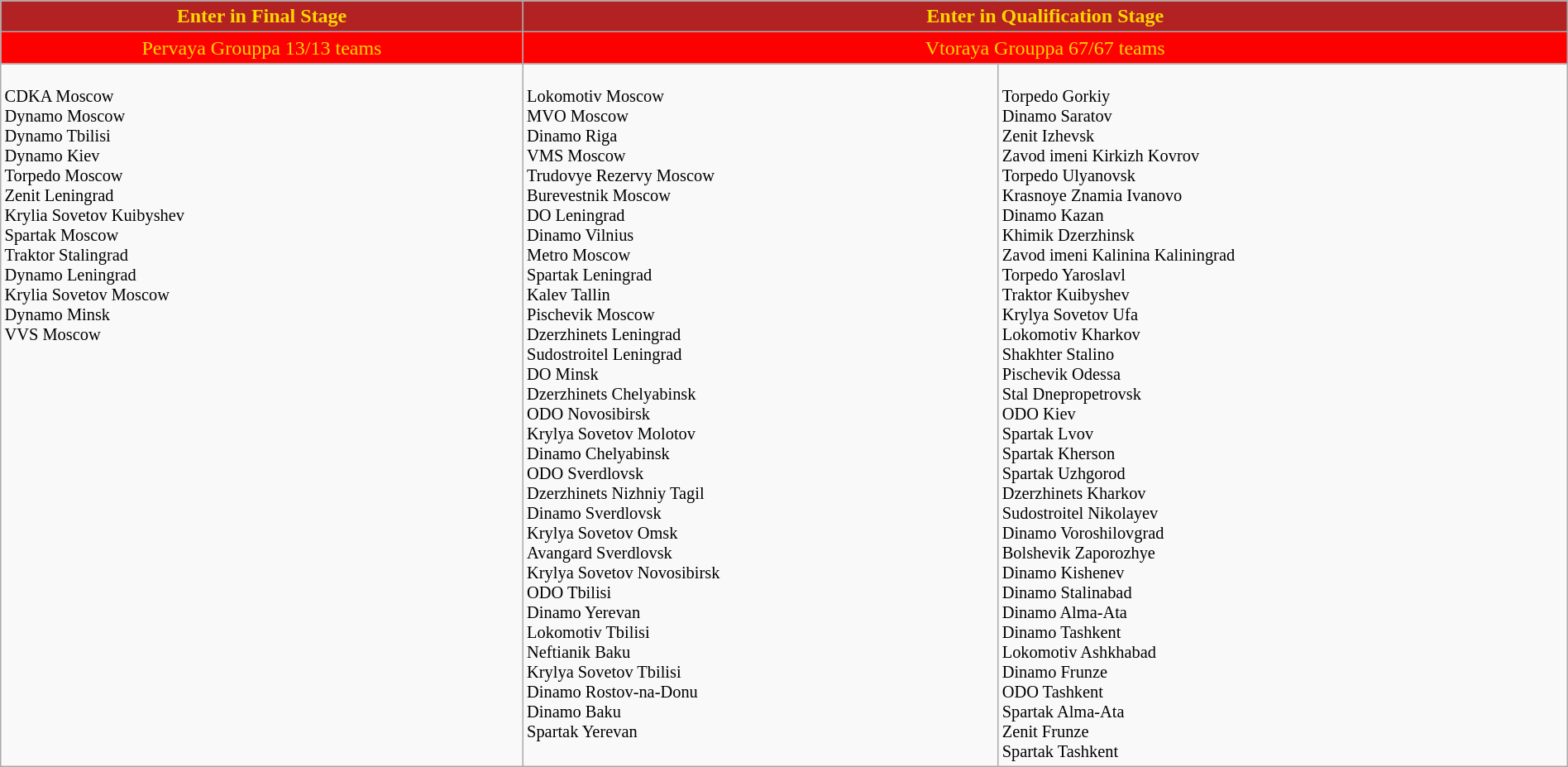<table class="wikitable" style="width:100%;">
<tr style="background:Firebrick; text-align:center;">
<td style="width:30%; color:Gold" colspan="1"><strong>Enter in Final Stage</strong></td>
<td style="width:60%; color:Gold" colspan="2"><strong>Enter in Qualification Stage</strong></td>
</tr>
<tr style="background:Red;">
<td style="text-align:center; width:30%; color:Gold" colspan=1>Pervaya Grouppa 13/13 teams</td>
<td style="text-align:center; width:60%; color:Gold" colspan=2>Vtoraya Grouppa 67/67 teams</td>
</tr>
<tr style="vertical-align:top; font-size:85%;">
<td rowspan=3><br> CDKA Moscow<br>
 Dynamo Moscow<br>
 Dynamo Tbilisi<br>
 Dynamo Kiev<br>
 Torpedo Moscow<br>
 Zenit Leningrad<br>
 Krylia Sovetov Kuibyshev<br>
 Spartak Moscow<br>
 Traktor Stalingrad<br>
 Dynamo Leningrad<br>
 Krylia Sovetov Moscow<br>
 Dynamo Minsk<br>
 VVS Moscow<br></td>
<td><br> Lokomotiv Moscow<br>
 MVO Moscow<br>
 Dinamo Riga<br>
 VMS Moscow<br>
 Trudovye Rezervy Moscow<br>
 Burevestnik Moscow<br>
 DO Leningrad<br>
 Dinamo Vilnius<br>
 Metro Moscow<br>
 Spartak Leningrad<br>
 Kalev Tallin<br>
 Pischevik Moscow<br>
 Dzerzhinets Leningrad<br>
 Sudostroitel Leningrad<br>
 DO Minsk<br> Dzerzhinets Chelyabinsk<br>
 ODO Novosibirsk<br>
 Krylya Sovetov Molotov<br>
 Dinamo Chelyabinsk<br>
 ODO Sverdlovsk<br>
 Dzerzhinets Nizhniy Tagil<br>
 Dinamo Sverdlovsk<br>
 Krylya Sovetov Omsk<br>
 Avangard Sverdlovsk<br>
 Krylya Sovetov Novosibirsk<br> ODO Tbilisi<br>
 Dinamo Yerevan<br>
 Lokomotiv Tbilisi<br>
 Neftianik Baku<br>
 Krylya Sovetov Tbilisi<br>
 Dinamo Rostov-na-Donu<br>
 Dinamo Baku<br>
 Spartak Yerevan<br></td>
<td><br> Torpedo Gorkiy<br>
 Dinamo Saratov<br>
 Zenit Izhevsk<br>
 Zavod imeni Kirkizh Kovrov<br>
 Torpedo Ulyanovsk<br>
 Krasnoye Znamia Ivanovo<br>
 Dinamo Kazan<br>
 Khimik Dzerzhinsk<br>
 Zavod imeni Kalinina Kaliningrad<br>
 Torpedo Yaroslavl<br>
 Traktor Kuibyshev<br>
 Krylya Sovetov Ufa<br> Lokomotiv Kharkov<br>
 Shakhter Stalino<br>
 Pischevik Odessa<br>
 Stal Dnepropetrovsk<br>
 ODO Kiev<br>
 Spartak Lvov<br>
 Spartak Kherson<br>
 Spartak Uzhgorod<br>
 Dzerzhinets Kharkov<br>
 Sudostroitel Nikolayev<br>
 Dinamo Voroshilovgrad<br>
 Bolshevik Zaporozhye<br>
 Dinamo Kishenev<br> Dinamo Stalinabad<br>
 Dinamo Alma-Ata<br>
 Dinamo Tashkent<br>
 Lokomotiv Ashkhabad<br>
 Dinamo Frunze<br>
 ODO Tashkent<br>
 Spartak Alma-Ata<br>
 Zenit Frunze<br>
 Spartak Tashkent<br></td>
</tr>
</table>
